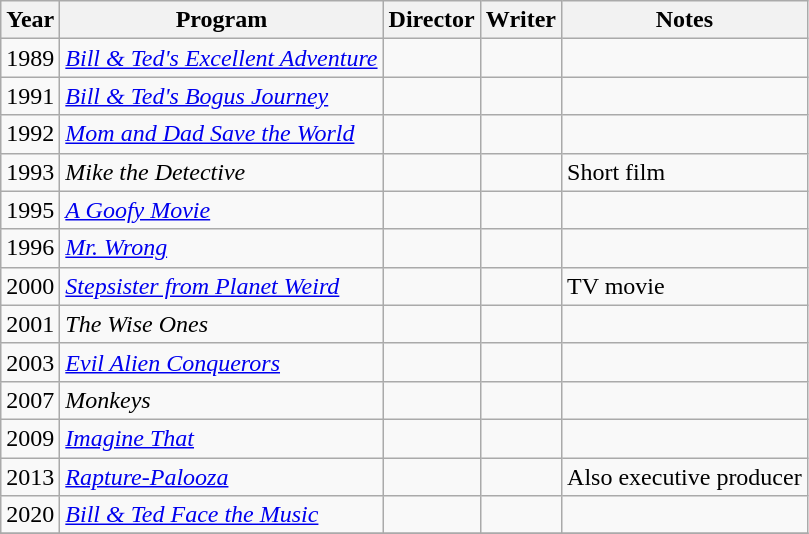<table class="wikitable">
<tr>
<th>Year</th>
<th>Program</th>
<th>Director</th>
<th>Writer</th>
<th>Notes</th>
</tr>
<tr>
<td>1989</td>
<td><em><a href='#'>Bill & Ted's Excellent Adventure</a></em></td>
<td></td>
<td></td>
<td></td>
</tr>
<tr>
<td>1991</td>
<td><em><a href='#'>Bill & Ted's Bogus Journey</a></em></td>
<td></td>
<td></td>
<td></td>
</tr>
<tr>
<td>1992</td>
<td><em><a href='#'>Mom and Dad Save the World</a></em></td>
<td></td>
<td></td>
<td></td>
</tr>
<tr>
<td>1993</td>
<td><em>Mike the Detective</em></td>
<td></td>
<td></td>
<td>Short film</td>
</tr>
<tr>
<td>1995</td>
<td><em><a href='#'>A Goofy Movie</a></em></td>
<td></td>
<td></td>
<td></td>
</tr>
<tr>
<td>1996</td>
<td><em><a href='#'>Mr. Wrong</a></em></td>
<td></td>
<td></td>
<td></td>
</tr>
<tr>
<td>2000</td>
<td><em><a href='#'>Stepsister from Planet Weird</a></em></td>
<td></td>
<td></td>
<td>TV movie</td>
</tr>
<tr>
<td>2001</td>
<td><em>The Wise Ones</em></td>
<td></td>
<td></td>
<td></td>
</tr>
<tr>
<td>2003</td>
<td><em><a href='#'>Evil Alien Conquerors</a></em></td>
<td></td>
<td></td>
<td></td>
</tr>
<tr>
<td>2007</td>
<td><em>Monkeys</em></td>
<td></td>
<td></td>
<td></td>
</tr>
<tr>
<td>2009</td>
<td><em><a href='#'>Imagine That</a></em></td>
<td></td>
<td></td>
<td></td>
</tr>
<tr>
<td>2013</td>
<td><em><a href='#'>Rapture-Palooza</a></em></td>
<td></td>
<td></td>
<td>Also executive producer</td>
</tr>
<tr>
<td>2020</td>
<td><em><a href='#'>Bill & Ted Face the Music</a></em></td>
<td></td>
<td></td>
<td></td>
</tr>
<tr>
</tr>
</table>
